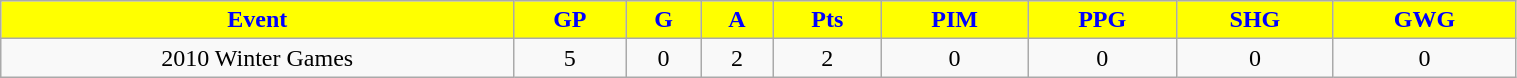<table class="wikitable" width="80%">
<tr align="center"  style=" background:yellow; color:blue;">
<td><strong>Event</strong></td>
<td><strong>GP</strong></td>
<td><strong>G</strong></td>
<td><strong>A</strong></td>
<td><strong>Pts</strong></td>
<td><strong>PIM</strong></td>
<td><strong>PPG</strong></td>
<td><strong>SHG</strong></td>
<td><strong>GWG</strong></td>
</tr>
<tr align="center" bgcolor="">
<td>2010 Winter Games</td>
<td>5</td>
<td>0</td>
<td>2</td>
<td>2</td>
<td>0</td>
<td>0</td>
<td>0</td>
<td>0</td>
</tr>
</table>
